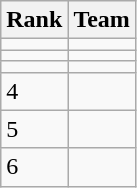<table class="wikitable">
<tr>
<th>Rank</th>
<th>Team</th>
</tr>
<tr>
<td></td>
<td></td>
</tr>
<tr>
<td></td>
<td></td>
</tr>
<tr>
<td></td>
<td></td>
</tr>
<tr>
<td>4</td>
<td></td>
</tr>
<tr>
<td>5</td>
<td></td>
</tr>
<tr>
<td>6</td>
<td></td>
</tr>
</table>
